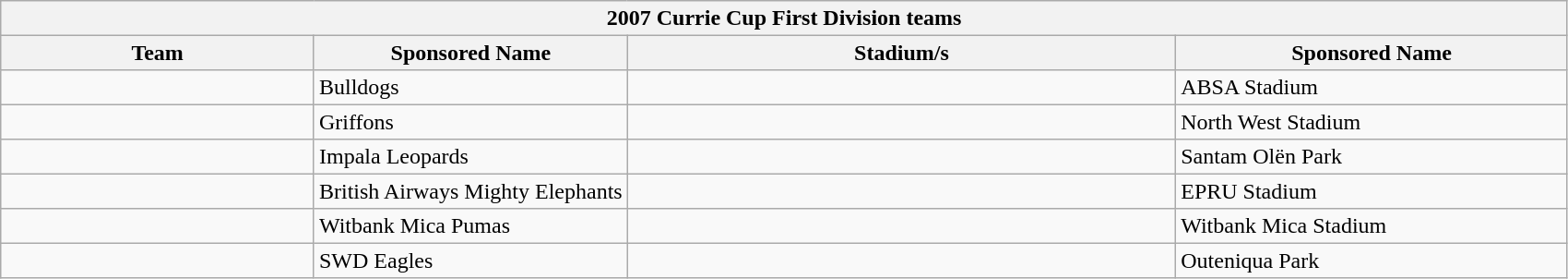<table class="wikitable collapsible sortable" style="line-height:110%;">
<tr>
<th colspan=4>2007 Currie Cup First Division teams</th>
</tr>
<tr>
<th width="20%">Team</th>
<th width="20%">Sponsored Name</th>
<th width="35%">Stadium/s</th>
<th width="25%">Sponsored Name</th>
</tr>
<tr>
<td></td>
<td>Bulldogs</td>
<td></td>
<td>ABSA Stadium</td>
</tr>
<tr>
<td></td>
<td>Griffons</td>
<td></td>
<td>North West Stadium</td>
</tr>
<tr>
<td></td>
<td>Impala Leopards</td>
<td></td>
<td>Santam Olën Park</td>
</tr>
<tr>
<td></td>
<td>British Airways Mighty Elephants</td>
<td></td>
<td>EPRU Stadium</td>
</tr>
<tr>
<td></td>
<td>Witbank Mica Pumas</td>
<td></td>
<td>Witbank Mica Stadium</td>
</tr>
<tr>
<td></td>
<td>SWD Eagles</td>
<td></td>
<td>Outeniqua Park</td>
</tr>
</table>
